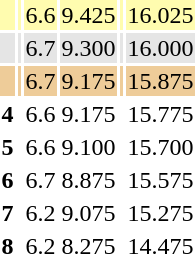<table>
<tr style="background:#fffcaf;">
<td></td>
<td align=left></td>
<td>6.6</td>
<td>9.425</td>
<td></td>
<td>16.025</td>
</tr>
<tr style="background:#e5e5e5;">
<td></td>
<td align=left></td>
<td>6.7</td>
<td>9.300</td>
<td></td>
<td>16.000</td>
</tr>
<tr style="background:#ec9;">
<td></td>
<td align=left></td>
<td>6.7</td>
<td>9.175</td>
<td></td>
<td>15.875</td>
</tr>
<tr>
<th><strong>4</strong></th>
<td align=left></td>
<td>6.6</td>
<td>9.175</td>
<td></td>
<td>15.775</td>
</tr>
<tr>
<th><strong>5</strong></th>
<td align=left></td>
<td>6.6</td>
<td>9.100</td>
<td></td>
<td>15.700</td>
</tr>
<tr>
<th><strong>6</strong></th>
<td align=left></td>
<td>6.7</td>
<td>8.875</td>
<td></td>
<td>15.575</td>
</tr>
<tr>
<th><strong>7</strong></th>
<td align=left></td>
<td>6.2</td>
<td>9.075</td>
<td></td>
<td>15.275</td>
</tr>
<tr>
<th><strong>8</strong></th>
<td align=left></td>
<td>6.2</td>
<td>8.275</td>
<td></td>
<td>14.475</td>
</tr>
</table>
